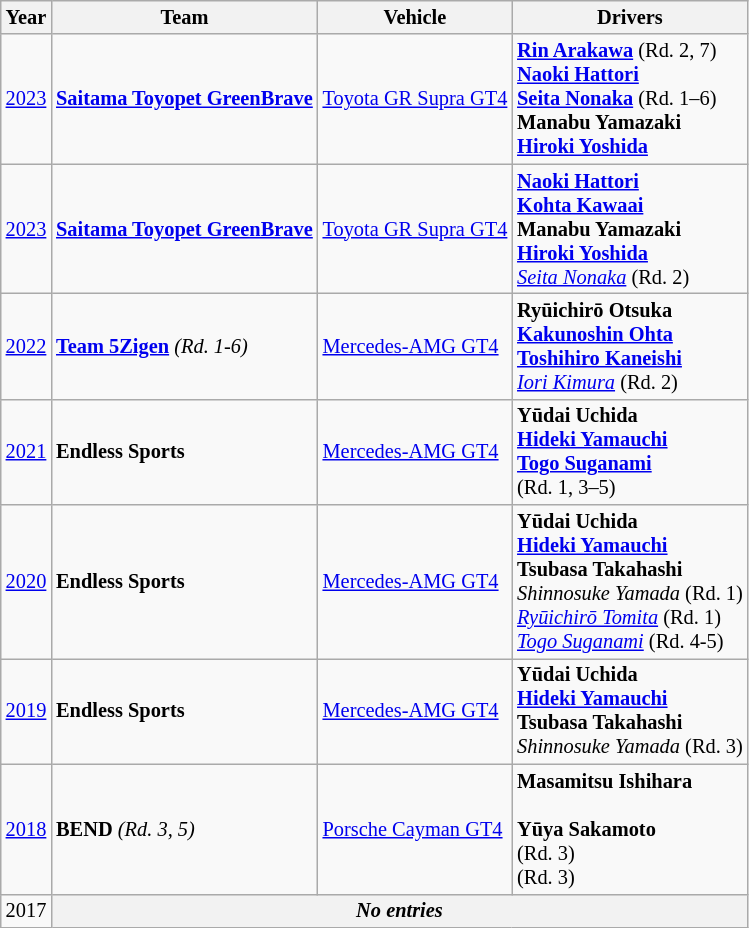<table class="wikitable" style="font-size: 85%;">
<tr>
<th>Year</th>
<th>Team</th>
<th>Vehicle</th>
<th>Drivers</th>
</tr>
<tr>
<td><a href='#'>2023</a></td>
<td><strong> <a href='#'>Saitama Toyopet GreenBrave</a></strong></td>
<td><a href='#'>Toyota GR Supra GT4</a></td>
<td><strong> <a href='#'>Rin Arakawa</a></strong> (Rd. 2, 7)<br><strong> <a href='#'>Naoki Hattori</a></strong><br><strong> <a href='#'>Seita Nonaka</a></strong> (Rd. 1–6)<br><strong> Manabu Yamazaki</strong><br><strong></strong> <strong><a href='#'>Hiroki Yoshida</a></strong></td>
</tr>
<tr>
<td><a href='#'>2023</a></td>
<td><strong> <a href='#'>Saitama Toyopet GreenBrave</a></strong></td>
<td><a href='#'>Toyota GR Supra GT4</a></td>
<td><strong> <a href='#'>Naoki Hattori</a></strong><br><strong> <a href='#'>Kohta Kawaai</a></strong><br><strong> Manabu Yamazaki</strong><br><strong></strong> <strong><a href='#'>Hiroki Yoshida</a></strong><br><strong></strong> <em><a href='#'>Seita Nonaka</a></em> (Rd. 2)</td>
</tr>
<tr>
<td><a href='#'>2022</a></td>
<td><strong> <a href='#'>Team 5Zigen</a></strong> <em>(Rd. 1-6)</em></td>
<td><a href='#'>Mercedes-AMG GT4</a></td>
<td><strong> Ryūichirō Otsuka<br> <a href='#'>Kakunoshin Ohta</a><br> <a href='#'>Toshihiro Kaneishi</a><br></strong> <em><a href='#'>Iori Kimura</a></em> (Rd. 2)</td>
</tr>
<tr>
<td><a href='#'>2021</a></td>
<td><strong> Endless Sports</strong></td>
<td><a href='#'>Mercedes-AMG GT4</a></td>
<td><strong> Yūdai Uchida</strong><br><strong> <a href='#'>Hideki Yamauchi</a></strong><br><strong> <a href='#'>Togo Suganami</a></strong><br> <em></em> (Rd. 1, 3–5)</td>
</tr>
<tr>
<td><a href='#'>2020</a></td>
<td><strong> Endless Sports</strong></td>
<td><a href='#'>Mercedes-AMG GT4</a></td>
<td><strong> Yūdai Uchida</strong><br><strong> <a href='#'>Hideki Yamauchi</a></strong><br><strong> Tsubasa Takahashi</strong><br><strong></strong> <em>Shinnosuke Yamada</em> (Rd. 1)<br><strong></strong> <em><a href='#'>Ryūichirō Tomita</a></em> (Rd. 1)<br><strong></strong> <em><a href='#'>Togo Suganami</a></em> (Rd. 4-5)</td>
</tr>
<tr>
<td><a href='#'>2019</a></td>
<td><strong> Endless Sports</strong></td>
<td><a href='#'>Mercedes-AMG GT4</a></td>
<td><strong> Yūdai Uchida</strong><br><strong> <a href='#'>Hideki Yamauchi</a></strong><br><strong> Tsubasa Takahashi</strong><br><strong></strong> <em>Shinnosuke Yamada</em> (Rd. 3)</td>
</tr>
<tr>
<td><a href='#'>2018</a></td>
<td><strong> BEND</strong> <em>(Rd. 3, 5)</em></td>
<td><a href='#'>Porsche Cayman GT4</a></td>
<td><strong> Masamitsu Ishihara</strong><br><strong> </strong><br><strong> Yūya Sakamoto</strong><br><em> </em> (Rd. 3)<br><em> </em> (Rd. 3)</td>
</tr>
<tr>
<td>2017</td>
<th colspan="3"><em>No entries</em></th>
</tr>
</table>
